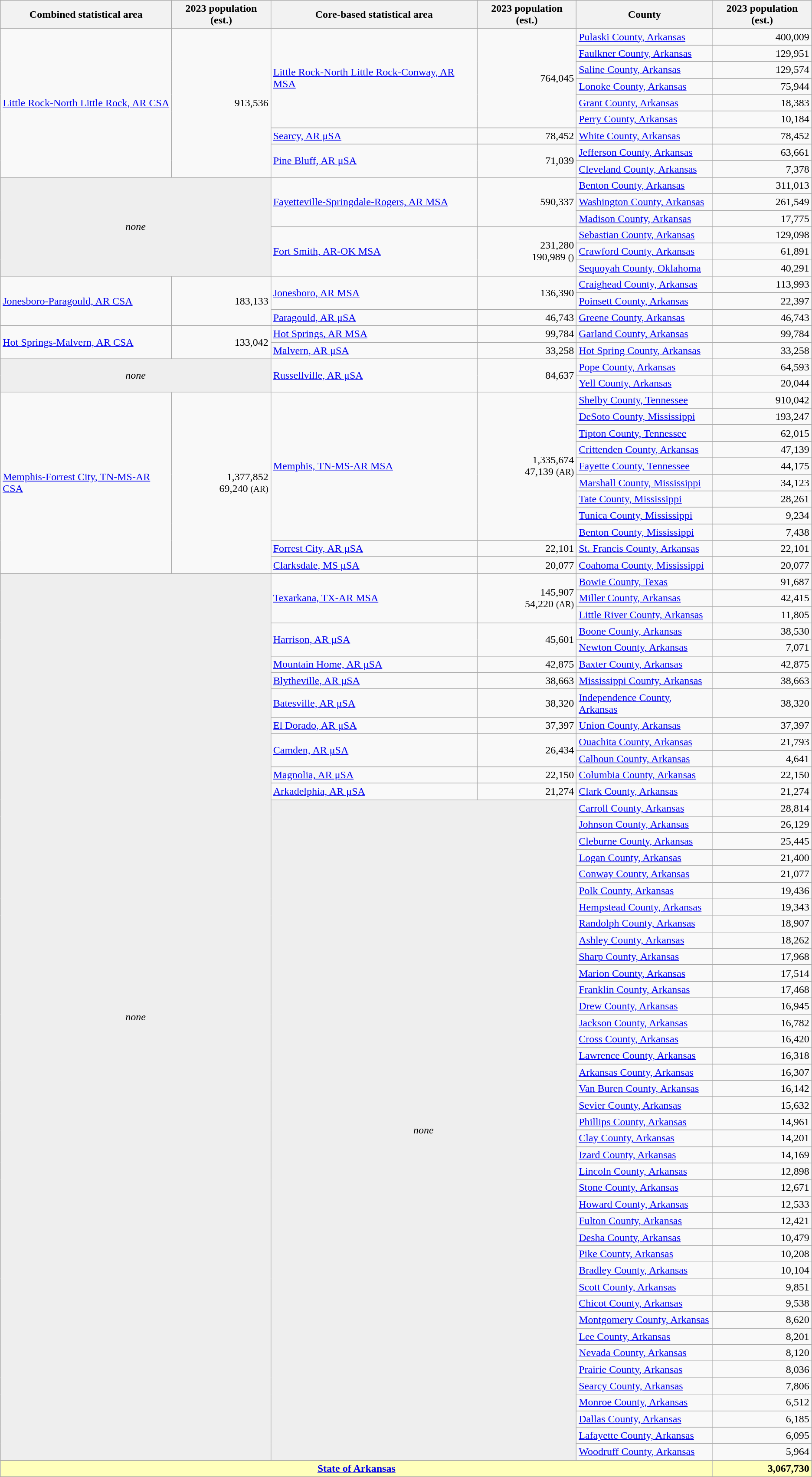<table class=wikitable>
<tr>
<th>Combined statistical area</th>
<th>2023 population (est.)</th>
<th>Core-based statistical area</th>
<th>2023 population (est.)</th>
<th>County</th>
<th>2023 population (est.)</th>
</tr>
<tr>
<td rowspan=9><a href='#'>Little Rock-North Little Rock, AR CSA</a></td>
<td rowspan=9 align=right>913,536</td>
<td rowspan=6><a href='#'>Little Rock-North Little Rock-Conway, AR MSA</a></td>
<td rowspan=6 align=right>764,045</td>
<td><a href='#'>Pulaski County, Arkansas</a></td>
<td align=right>400,009</td>
</tr>
<tr>
<td><a href='#'>Faulkner County, Arkansas</a></td>
<td align=right>129,951</td>
</tr>
<tr>
<td><a href='#'>Saline County, Arkansas</a></td>
<td align=right>129,574</td>
</tr>
<tr>
<td><a href='#'>Lonoke County, Arkansas</a></td>
<td align=right>75,944</td>
</tr>
<tr>
<td><a href='#'>Grant County, Arkansas</a></td>
<td align=right>18,383</td>
</tr>
<tr>
<td><a href='#'>Perry County, Arkansas</a></td>
<td align=right>10,184</td>
</tr>
<tr>
<td rowspan=1><a href='#'>Searcy, AR μSA</a></td>
<td rowspan=1 align=right>78,452</td>
<td><a href='#'>White County, Arkansas</a></td>
<td align=right>78,452</td>
</tr>
<tr>
<td rowspan=2><a href='#'>Pine Bluff, AR μSA</a></td>
<td rowspan=2 align=right>71,039</td>
<td><a href='#'>Jefferson County, Arkansas</a></td>
<td align=right>63,661</td>
</tr>
<tr>
<td><a href='#'>Cleveland County, Arkansas</a></td>
<td align=right>7,378</td>
</tr>
<tr>
<td rowspan=6 colspan=2 align=center bgcolor=#EEEEEE><em>none</em></td>
<td rowspan=3><a href='#'>Fayetteville-Springdale-Rogers, AR MSA</a></td>
<td rowspan=3 align=right>590,337</td>
<td><a href='#'>Benton County, Arkansas</a></td>
<td align=right>311,013</td>
</tr>
<tr>
<td><a href='#'>Washington County, Arkansas</a></td>
<td align=right>261,549</td>
</tr>
<tr>
<td><a href='#'>Madison County, Arkansas</a></td>
<td align=right>17,775</td>
</tr>
<tr>
<td rowspan=3><a href='#'><span>Fort Smith, AR-OK MSA</span></a></td>
<td rowspan=3 align=right><span>231,280</span><br>190,989 <small>()</small></td>
<td><a href='#'>Sebastian County, Arkansas</a></td>
<td align=right>129,098</td>
</tr>
<tr>
<td><a href='#'>Crawford County, Arkansas</a></td>
<td align=right>61,891</td>
</tr>
<tr>
<td><a href='#'><span>Sequoyah County, Oklahoma</span></a></td>
<td align=right><span>40,291</span></td>
</tr>
<tr>
<td rowspan=3><a href='#'>Jonesboro-Paragould, AR CSA</a></td>
<td rowspan=3 align=right>183,133</td>
<td rowspan=2><a href='#'>Jonesboro, AR MSA</a></td>
<td rowspan=2 align=right>136,390</td>
<td><a href='#'>Craighead County, Arkansas</a></td>
<td align=right>113,993</td>
</tr>
<tr>
<td><a href='#'>Poinsett County, Arkansas</a></td>
<td align=right>22,397</td>
</tr>
<tr>
<td rowspan=1><a href='#'>Paragould, AR μSA</a></td>
<td rowspan=1 align=right>46,743</td>
<td><a href='#'>Greene County, Arkansas</a></td>
<td align=right>46,743</td>
</tr>
<tr>
<td rowspan=2><a href='#'>Hot Springs-Malvern, AR CSA</a></td>
<td rowspan=2 align=right>133,042</td>
<td rowspan=1><a href='#'>Hot Springs, AR MSA</a></td>
<td rowspan=1 align=right>99,784</td>
<td><a href='#'>Garland County, Arkansas</a></td>
<td align=right>99,784</td>
</tr>
<tr>
<td><a href='#'>Malvern, AR μSA</a></td>
<td align=right>33,258</td>
<td><a href='#'>Hot Spring County, Arkansas</a></td>
<td align=right>33,258</td>
</tr>
<tr>
<td rowspan=2 colspan=2 align=center bgcolor=#EEEEEE><em>none</em></td>
<td rowspan=2><a href='#'>Russellville, AR μSA</a></td>
<td rowspan=2 align=right>84,637</td>
<td><a href='#'>Pope County, Arkansas</a></td>
<td align=right>64,593</td>
</tr>
<tr>
<td><a href='#'>Yell County, Arkansas</a></td>
<td align=right>20,044</td>
</tr>
<tr>
<td rowspan=11><a href='#'><span>Memphis-Forrest City, TN-MS-AR CSA</span></a></td>
<td rowspan=11 align=right><span>1,377,852</span><br>69,240 <small>(AR)</small></td>
<td rowspan=9><a href='#'><span>Memphis, TN-MS-AR MSA</span></a></td>
<td rowspan=9 align=right><span>1,335,674</span><br>47,139 <small>(AR)</small></td>
<td><a href='#'><span>Shelby County, Tennessee</span></a></td>
<td align=right><span>910,042</span></td>
</tr>
<tr>
<td><a href='#'><span>DeSoto County, Mississippi</span></a></td>
<td align=right><span>193,247</span></td>
</tr>
<tr>
<td><a href='#'><span>Tipton County, Tennessee</span></a></td>
<td align=right><span>62,015</span></td>
</tr>
<tr>
<td><a href='#'>Crittenden County, Arkansas</a></td>
<td align=right>47,139</td>
</tr>
<tr>
<td><a href='#'><span>Fayette County, Tennessee</span></a></td>
<td align=right><span>44,175</span></td>
</tr>
<tr>
<td><a href='#'><span>Marshall County, Mississippi</span></a></td>
<td align=right><span>34,123</span></td>
</tr>
<tr>
<td><a href='#'><span>Tate County, Mississippi</span></a></td>
<td align=right><span>28,261</span></td>
</tr>
<tr>
<td><a href='#'><span>Tunica County, Mississippi</span></a></td>
<td align=right><span>9,234</span></td>
</tr>
<tr>
<td><a href='#'><span>Benton County, Mississippi</span></a></td>
<td align=right><span>7,438</span></td>
</tr>
<tr>
<td rowspan=1><a href='#'>Forrest City, AR μSA</a></td>
<td rowspan=1 align=right>22,101</td>
<td><a href='#'>St. Francis County, Arkansas</a></td>
<td align=right>22,101</td>
</tr>
<tr>
<td rowspan=1><a href='#'><span>Clarksdale, MS μSA</span></a></td>
<td rowspan=1 align=right><span>20,077</span></td>
<td><a href='#'><span>Coahoma County, Mississippi</span></a></td>
<td align=right><span>20,077</span></td>
</tr>
<tr>
<td rowspan=53 colspan=2 align=center bgcolor=#EEEEEE><em>none</em></td>
<td rowspan=3><a href='#'><span>Texarkana, TX-AR MSA</span></a></td>
<td rowspan=3 align=right><span>145,907</span><br>54,220 <small>(AR)</small></td>
<td><a href='#'><span>Bowie County, Texas</span></a></td>
<td align=right><span>91,687</span></td>
</tr>
<tr>
<td><a href='#'>Miller County, Arkansas</a></td>
<td align=right>42,415</td>
</tr>
<tr>
<td><a href='#'>Little River County, Arkansas</a></td>
<td align=right>11,805</td>
</tr>
<tr>
<td rowspan=2><a href='#'>Harrison, AR μSA</a></td>
<td rowspan=2 align=right>45,601</td>
<td><a href='#'>Boone County, Arkansas</a></td>
<td align=right>38,530</td>
</tr>
<tr>
<td><a href='#'>Newton County, Arkansas</a></td>
<td align=right>7,071</td>
</tr>
<tr>
<td rowspan=1><a href='#'>Mountain Home, AR μSA</a></td>
<td rowspan=1 align=right>42,875</td>
<td><a href='#'>Baxter County, Arkansas</a></td>
<td align=right>42,875</td>
</tr>
<tr>
<td rowspan=1><a href='#'>Blytheville, AR μSA</a></td>
<td rowspan=1 align=right>38,663</td>
<td><a href='#'>Mississippi County, Arkansas</a></td>
<td align=right>38,663</td>
</tr>
<tr>
<td rowspan=1><a href='#'>Batesville, AR μSA</a></td>
<td rowspan=1 align=right>38,320</td>
<td><a href='#'>Independence County, Arkansas</a></td>
<td align=right>38,320</td>
</tr>
<tr>
<td rowspan=1><a href='#'>El Dorado, AR μSA</a></td>
<td rowspan=1 align=right>37,397</td>
<td><a href='#'>Union County, Arkansas</a></td>
<td align=right>37,397</td>
</tr>
<tr>
<td rowspan=2><a href='#'>Camden, AR μSA</a></td>
<td rowspan=2 align=right>26,434</td>
<td><a href='#'>Ouachita County, Arkansas</a></td>
<td align=right>21,793</td>
</tr>
<tr>
<td><a href='#'>Calhoun County, Arkansas</a></td>
<td align=right>4,641</td>
</tr>
<tr>
<td rowspan=1><a href='#'>Magnolia, AR μSA</a></td>
<td rowspan=1 align=right>22,150</td>
<td><a href='#'>Columbia County, Arkansas</a></td>
<td align=right>22,150</td>
</tr>
<tr>
<td rowspan=1><a href='#'>Arkadelphia, AR μSA</a></td>
<td rowspan=1 align=right>21,274</td>
<td><a href='#'>Clark County, Arkansas</a></td>
<td align=right>21,274</td>
</tr>
<tr>
<td rowspan=40 colspan=2 align=center bgcolor=#EEEEEE><em>none</em></td>
<td><a href='#'>Carroll County, Arkansas</a></td>
<td align=right>28,814</td>
</tr>
<tr>
<td><a href='#'>Johnson County, Arkansas</a></td>
<td align=right>26,129</td>
</tr>
<tr>
<td><a href='#'>Cleburne County, Arkansas</a></td>
<td align=right>25,445</td>
</tr>
<tr>
<td><a href='#'>Logan County, Arkansas</a></td>
<td align=right>21,400</td>
</tr>
<tr>
<td><a href='#'>Conway County, Arkansas</a></td>
<td align=right>21,077</td>
</tr>
<tr>
<td><a href='#'>Polk County, Arkansas</a></td>
<td align=right>19,436</td>
</tr>
<tr>
<td><a href='#'>Hempstead County, Arkansas</a></td>
<td align=right>19,343</td>
</tr>
<tr>
<td><a href='#'>Randolph County, Arkansas</a></td>
<td align=right>18,907</td>
</tr>
<tr>
<td><a href='#'>Ashley County, Arkansas</a></td>
<td align=right>18,262</td>
</tr>
<tr>
<td><a href='#'>Sharp County, Arkansas</a></td>
<td align=right>17,968</td>
</tr>
<tr>
<td><a href='#'>Marion County, Arkansas</a></td>
<td align=right>17,514</td>
</tr>
<tr>
<td><a href='#'>Franklin County, Arkansas</a></td>
<td align=right>17,468</td>
</tr>
<tr>
<td><a href='#'>Drew County, Arkansas</a></td>
<td align=right>16,945</td>
</tr>
<tr>
<td><a href='#'>Jackson County, Arkansas</a></td>
<td align=right>16,782</td>
</tr>
<tr>
<td><a href='#'>Cross County, Arkansas</a></td>
<td align=right>16,420</td>
</tr>
<tr>
<td><a href='#'>Lawrence County, Arkansas</a></td>
<td align=right>16,318</td>
</tr>
<tr>
<td><a href='#'>Arkansas County, Arkansas</a></td>
<td align=right>16,307</td>
</tr>
<tr>
<td><a href='#'>Van Buren County, Arkansas</a></td>
<td align=right>16,142</td>
</tr>
<tr>
<td><a href='#'>Sevier County, Arkansas</a></td>
<td align=right>15,632</td>
</tr>
<tr>
<td><a href='#'>Phillips County, Arkansas</a></td>
<td align=right>14,961</td>
</tr>
<tr>
<td><a href='#'>Clay County, Arkansas</a></td>
<td align=right>14,201</td>
</tr>
<tr>
<td><a href='#'>Izard County, Arkansas</a></td>
<td align=right>14,169</td>
</tr>
<tr>
<td><a href='#'>Lincoln County, Arkansas</a></td>
<td align=right>12,898</td>
</tr>
<tr>
<td><a href='#'>Stone County, Arkansas</a></td>
<td align=right>12,671</td>
</tr>
<tr>
<td><a href='#'>Howard County, Arkansas</a></td>
<td align=right>12,533</td>
</tr>
<tr>
<td><a href='#'>Fulton County, Arkansas</a></td>
<td align=right>12,421</td>
</tr>
<tr>
<td><a href='#'>Desha County, Arkansas</a></td>
<td align=right>10,479</td>
</tr>
<tr>
<td><a href='#'>Pike County, Arkansas</a></td>
<td align=right>10,208</td>
</tr>
<tr>
<td><a href='#'>Bradley County, Arkansas</a></td>
<td align=right>10,104</td>
</tr>
<tr>
<td><a href='#'>Scott County, Arkansas</a></td>
<td align=right>9,851</td>
</tr>
<tr>
<td><a href='#'>Chicot County, Arkansas</a></td>
<td align=right>9,538</td>
</tr>
<tr>
<td><a href='#'>Montgomery County, Arkansas</a></td>
<td align=right>8,620</td>
</tr>
<tr>
<td><a href='#'>Lee County, Arkansas</a></td>
<td align=right>8,201</td>
</tr>
<tr>
<td><a href='#'>Nevada County, Arkansas</a></td>
<td align=right>8,120</td>
</tr>
<tr>
<td><a href='#'>Prairie County, Arkansas</a></td>
<td align=right>8,036</td>
</tr>
<tr>
<td><a href='#'>Searcy County, Arkansas</a></td>
<td align=right>7,806</td>
</tr>
<tr>
<td><a href='#'>Monroe County, Arkansas</a></td>
<td align=right>6,512</td>
</tr>
<tr>
<td><a href='#'>Dallas County, Arkansas</a></td>
<td align=right>6,185</td>
</tr>
<tr>
<td><a href='#'>Lafayette County, Arkansas</a></td>
<td align=right>6,095</td>
</tr>
<tr>
<td><a href='#'>Woodruff County, Arkansas</a></td>
<td align=right>5,964</td>
</tr>
<tr>
</tr>
<tr style="font-weight:bold;" bgcolor=#FFFFBB>
<td colspan=5 align=center><a href='#'>State of Arkansas</a></td>
<td align=right>3,067,730</td>
</tr>
</table>
